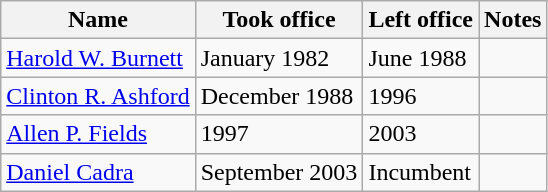<table class="wikitable">
<tr>
<th>Name</th>
<th>Took office</th>
<th>Left office</th>
<th>Notes</th>
</tr>
<tr>
<td><a href='#'>Harold W. Burnett</a></td>
<td>January 1982</td>
<td>June 1988</td>
<td></td>
</tr>
<tr>
<td><a href='#'>Clinton R. Ashford</a></td>
<td>December 1988</td>
<td>1996</td>
<td></td>
</tr>
<tr>
<td><a href='#'>Allen P. Fields</a></td>
<td>1997</td>
<td>2003</td>
<td></td>
</tr>
<tr>
<td><a href='#'>Daniel Cadra</a></td>
<td>September 2003</td>
<td>Incumbent</td>
<td></td>
</tr>
</table>
